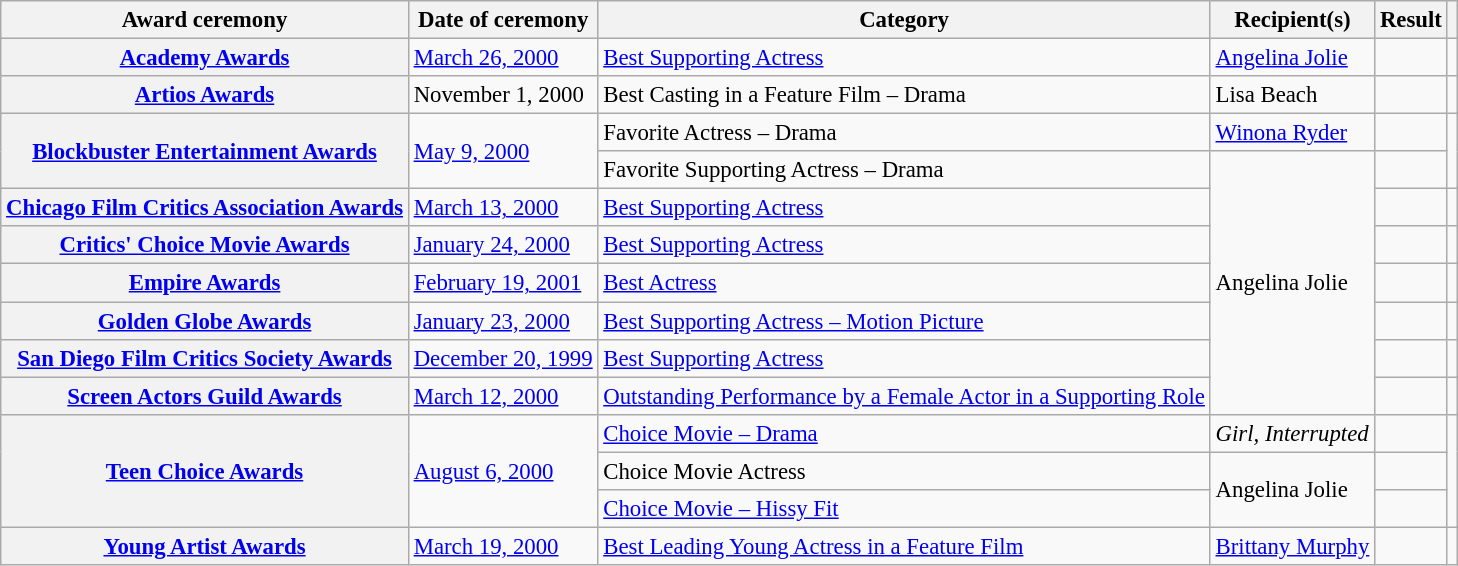<table class="wikitable plainrowheaders sortable" style="font-size: 95%;">
<tr>
<th scope="col">Award ceremony</th>
<th scope="col">Date of ceremony</th>
<th scope="col">Category</th>
<th scope="col">Recipient(s)</th>
<th scope="col">Result</th>
<th scope="col" class="unsortable"></th>
</tr>
<tr>
<th scope="row"><a href='#'>Academy Awards</a></th>
<td><a href='#'>March 26, 2000</a></td>
<td><a href='#'>Best Supporting Actress</a></td>
<td><a href='#'>Angelina Jolie</a></td>
<td></td>
<td style="text-align:center;"></td>
</tr>
<tr>
<th scope="row"><a href='#'>Artios Awards</a></th>
<td>November 1, 2000</td>
<td>Best Casting in a Feature Film – Drama</td>
<td>Lisa Beach</td>
<td></td>
<td style="text-align:center;"></td>
</tr>
<tr>
<th scope="row" rowspan="2"><a href='#'>Blockbuster Entertainment Awards</a></th>
<td rowspan="2"><a href='#'>May 9, 2000</a></td>
<td>Favorite Actress – Drama</td>
<td><a href='#'>Winona Ryder</a></td>
<td></td>
<td style="text-align:center;" rowspan="2"></td>
</tr>
<tr>
<td>Favorite Supporting Actress – Drama</td>
<td rowspan="7">Angelina Jolie</td>
<td></td>
</tr>
<tr>
<th scope="row"><a href='#'>Chicago Film Critics Association Awards</a></th>
<td><a href='#'>March 13, 2000</a></td>
<td><a href='#'>Best Supporting Actress</a></td>
<td></td>
<td style="text-align:center;"></td>
</tr>
<tr>
<th scope="row"><a href='#'>Critics' Choice Movie Awards</a></th>
<td><a href='#'>January 24, 2000</a></td>
<td><a href='#'>Best Supporting Actress</a></td>
<td></td>
<td style="text-align:center;"></td>
</tr>
<tr>
<th scope="row"><a href='#'>Empire Awards</a></th>
<td><a href='#'>February 19, 2001</a></td>
<td><a href='#'>Best Actress</a></td>
<td></td>
<td style="text-align:center;"></td>
</tr>
<tr>
<th scope="row"><a href='#'>Golden Globe Awards</a></th>
<td><a href='#'>January 23, 2000</a></td>
<td><a href='#'>Best Supporting Actress – Motion Picture</a></td>
<td></td>
<td style="text-align:center;"></td>
</tr>
<tr>
<th scope="row"><a href='#'>San Diego Film Critics Society Awards</a></th>
<td><a href='#'>December 20, 1999</a></td>
<td><a href='#'>Best Supporting Actress</a></td>
<td></td>
<td style="text-align:center;"></td>
</tr>
<tr>
<th scope="row"><a href='#'>Screen Actors Guild Awards</a></th>
<td><a href='#'>March 12, 2000</a></td>
<td><a href='#'>Outstanding Performance by a Female Actor in a Supporting Role</a></td>
<td></td>
<td style="text-align:center;"></td>
</tr>
<tr>
<th scope="row" rowspan="3"><a href='#'>Teen Choice Awards</a></th>
<td rowspan="3"><a href='#'>August 6, 2000</a></td>
<td><a href='#'>Choice Movie – Drama</a></td>
<td><em>Girl, Interrupted</em></td>
<td></td>
<td style="text-align:center;" rowspan="3"></td>
</tr>
<tr>
<td>Choice Movie Actress</td>
<td rowspan="2">Angelina Jolie</td>
<td></td>
</tr>
<tr>
<td><a href='#'>Choice Movie – Hissy Fit</a></td>
<td></td>
</tr>
<tr>
<th scope="row"><a href='#'>Young Artist Awards</a></th>
<td><a href='#'>March 19, 2000</a></td>
<td><a href='#'>Best Leading Young Actress in a Feature Film</a></td>
<td><a href='#'>Brittany Murphy</a></td>
<td></td>
<td style="text-align:center;"></td>
</tr>
</table>
